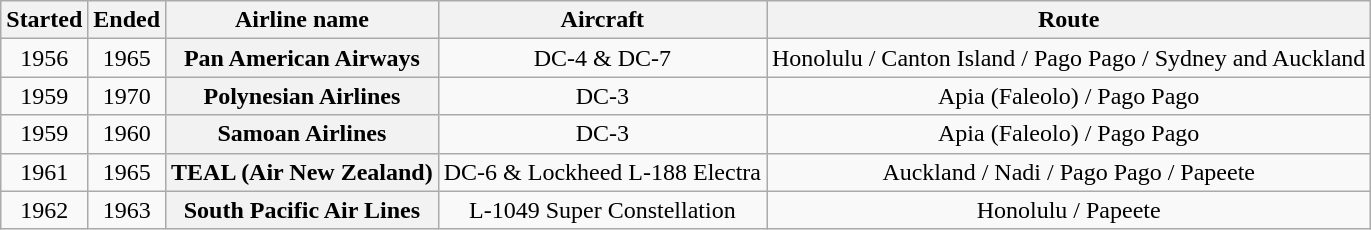<table style="text-align: center;" class="wikitable">
<tr>
<th>Started</th>
<th>Ended</th>
<th>Airline name</th>
<th>Aircraft</th>
<th>Route</th>
</tr>
<tr>
<td>1956</td>
<td>1965</td>
<th>Pan American Airways</th>
<td>DC-4 & DC-7</td>
<td>Honolulu / Canton Island / Pago Pago / Sydney and Auckland</td>
</tr>
<tr>
<td>1959</td>
<td>1970</td>
<th>Polynesian Airlines</th>
<td>DC-3</td>
<td>Apia (Faleolo) / Pago Pago</td>
</tr>
<tr>
<td>1959</td>
<td>1960</td>
<th>Samoan Airlines</th>
<td>DC-3</td>
<td>Apia (Faleolo) / Pago Pago</td>
</tr>
<tr>
<td>1961</td>
<td>1965</td>
<th>TEAL (Air New Zealand)</th>
<td>DC-6 & Lockheed L-188 Electra</td>
<td>Auckland / Nadi / Pago Pago / Papeete</td>
</tr>
<tr>
<td>1962</td>
<td>1963</td>
<th>South Pacific Air Lines</th>
<td>L-1049 Super Constellation</td>
<td>Honolulu / Papeete</td>
</tr>
</table>
